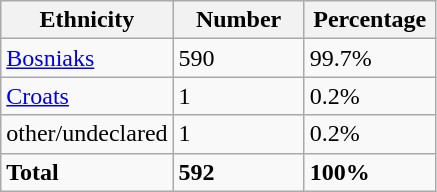<table class="wikitable">
<tr>
<th width="100px">Ethnicity</th>
<th width="80px">Number</th>
<th width="80px">Percentage</th>
</tr>
<tr>
<td><a href='#'>Bosniaks</a></td>
<td>590</td>
<td>99.7%</td>
</tr>
<tr>
<td><a href='#'>Croats</a></td>
<td>1</td>
<td>0.2%</td>
</tr>
<tr>
<td>other/undeclared</td>
<td>1</td>
<td>0.2%</td>
</tr>
<tr>
<td><strong>Total</strong></td>
<td><strong>592</strong></td>
<td><strong>100%</strong></td>
</tr>
</table>
